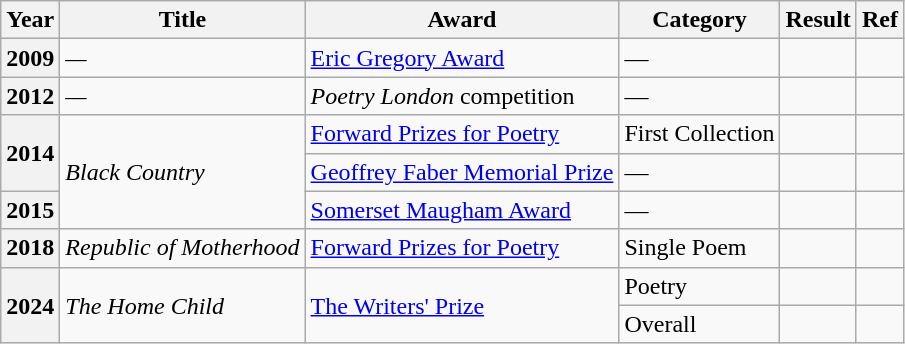<table class="wikitable sortable">
<tr>
<th>Year</th>
<th>Title</th>
<th>Award</th>
<th>Category</th>
<th>Result</th>
<th>Ref</th>
</tr>
<tr>
<th rowspan="1">2009</th>
<td><em>—</em></td>
<td><a href='#'>Eric Gregory Award</a></td>
<td>—</td>
<td></td>
<td></td>
</tr>
<tr>
<th rowspan="1">2012</th>
<td><em>—</em></td>
<td><em>Poetry London</em> competition</td>
<td>—</td>
<td></td>
<td></td>
</tr>
<tr>
<th rowspan="2">2014</th>
<td rowspan="3"><em>Black Country</em></td>
<td><a href='#'>Forward Prizes for Poetry</a></td>
<td>First Collection</td>
<td></td>
<td></td>
</tr>
<tr>
<td><a href='#'>Geoffrey Faber Memorial Prize</a></td>
<td>—</td>
<td></td>
<td></td>
</tr>
<tr>
<th rowspan="1">2015</th>
<td><a href='#'>Somerset Maugham Award</a></td>
<td>—</td>
<td></td>
<td></td>
</tr>
<tr>
<th rowspan="1">2018</th>
<td><em>Republic of Motherhood</em></td>
<td><a href='#'>Forward Prizes for Poetry</a></td>
<td>Single Poem</td>
<td></td>
<td></td>
</tr>
<tr>
<th rowspan="2">2024</th>
<td rowspan="2"><em>The Home Child</em></td>
<td rowspan="2"><a href='#'>The Writers' Prize</a></td>
<td>Poetry</td>
<td></td>
<td></td>
</tr>
<tr>
<td>Overall</td>
<td></td>
<td></td>
</tr>
</table>
